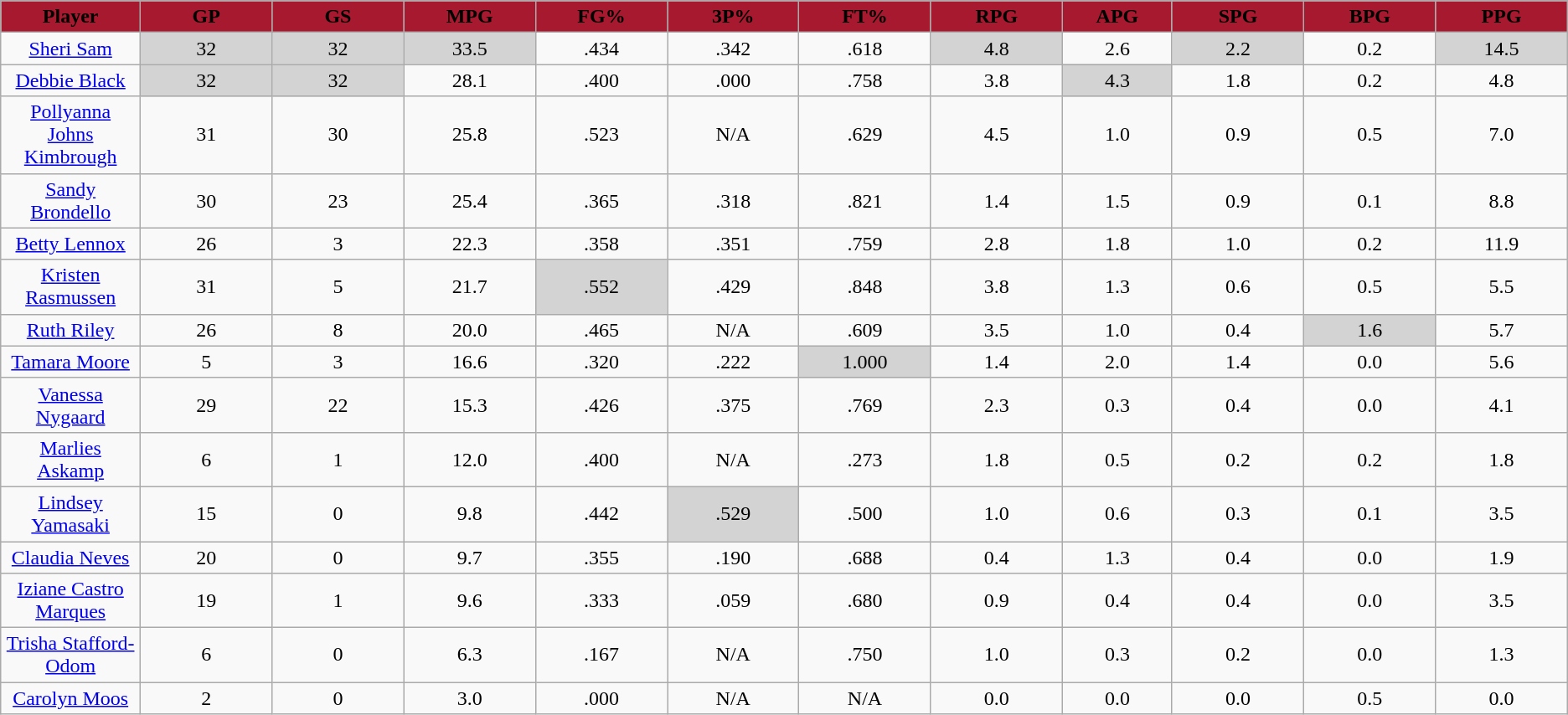<table class="wikitable sortable" style="text-align:center;">
<tr>
<th style="background: #A6192E" width="6%"><span>Player</span></th>
<th style="background: #A6192E" width="6%"><span>GP</span></th>
<th style="background: #A6192E" width="6%"><span>GS</span></th>
<th style="background: #A6192E" width="6%"><span>MPG</span></th>
<th style="background: #A6192E" width="6%"><span>FG%</span></th>
<th style="background: #A6192E" width="6%"><span>3P%</span></th>
<th style="background: #A6192E" width="6%"><span>FT%</span></th>
<th style="background: #A6192E" width="6%"><span>RPG</span></th>
<th style="background: #A6192E" width="5%"><span>APG</span></th>
<th style="background: #A6192E" width="6%"><span>SPG</span></th>
<th style="background: #A6192E" width="6%"><span>BPG</span></th>
<th style="background: #A6192E" width="6%"><span>PPG</span></th>
</tr>
<tr>
<td><a href='#'>Sheri Sam</a></td>
<td style="background:#D3D3D3;">32</td>
<td style="background:#D3D3D3;">32</td>
<td style="background:#D3D3D3;">33.5</td>
<td>.434</td>
<td>.342</td>
<td>.618</td>
<td style="background:#D3D3D3;">4.8</td>
<td>2.6</td>
<td style="background:#D3D3D3;">2.2</td>
<td>0.2</td>
<td style="background:#D3D3D3;">14.5</td>
</tr>
<tr>
<td><a href='#'>Debbie Black</a></td>
<td style="background:#D3D3D3;">32</td>
<td style="background:#D3D3D3;">32</td>
<td>28.1</td>
<td>.400</td>
<td>.000</td>
<td>.758</td>
<td>3.8</td>
<td style="background:#D3D3D3;">4.3</td>
<td>1.8</td>
<td>0.2</td>
<td>4.8</td>
</tr>
<tr>
<td><a href='#'>Pollyanna Johns Kimbrough</a></td>
<td>31</td>
<td>30</td>
<td>25.8</td>
<td>.523</td>
<td>N/A</td>
<td>.629</td>
<td>4.5</td>
<td>1.0</td>
<td>0.9</td>
<td>0.5</td>
<td>7.0</td>
</tr>
<tr>
<td><a href='#'>Sandy Brondello</a></td>
<td>30</td>
<td>23</td>
<td>25.4</td>
<td>.365</td>
<td>.318</td>
<td>.821</td>
<td>1.4</td>
<td>1.5</td>
<td>0.9</td>
<td>0.1</td>
<td>8.8</td>
</tr>
<tr>
<td><a href='#'>Betty Lennox</a></td>
<td>26</td>
<td>3</td>
<td>22.3</td>
<td>.358</td>
<td>.351</td>
<td>.759</td>
<td>2.8</td>
<td>1.8</td>
<td>1.0</td>
<td>0.2</td>
<td>11.9</td>
</tr>
<tr>
<td><a href='#'>Kristen Rasmussen</a></td>
<td>31</td>
<td>5</td>
<td>21.7</td>
<td style="background:#D3D3D3;">.552</td>
<td>.429</td>
<td>.848</td>
<td>3.8</td>
<td>1.3</td>
<td>0.6</td>
<td>0.5</td>
<td>5.5</td>
</tr>
<tr>
<td><a href='#'>Ruth Riley</a></td>
<td>26</td>
<td>8</td>
<td>20.0</td>
<td>.465</td>
<td>N/A</td>
<td>.609</td>
<td>3.5</td>
<td>1.0</td>
<td>0.4</td>
<td style="background:#D3D3D3;">1.6</td>
<td>5.7</td>
</tr>
<tr>
<td><a href='#'>Tamara Moore</a></td>
<td>5</td>
<td>3</td>
<td>16.6</td>
<td>.320</td>
<td>.222</td>
<td style="background:#D3D3D3;">1.000</td>
<td>1.4</td>
<td>2.0</td>
<td>1.4</td>
<td>0.0</td>
<td>5.6</td>
</tr>
<tr>
<td><a href='#'>Vanessa Nygaard</a></td>
<td>29</td>
<td>22</td>
<td>15.3</td>
<td>.426</td>
<td>.375</td>
<td>.769</td>
<td>2.3</td>
<td>0.3</td>
<td>0.4</td>
<td>0.0</td>
<td>4.1</td>
</tr>
<tr>
<td><a href='#'>Marlies Askamp</a></td>
<td>6</td>
<td>1</td>
<td>12.0</td>
<td>.400</td>
<td>N/A</td>
<td>.273</td>
<td>1.8</td>
<td>0.5</td>
<td>0.2</td>
<td>0.2</td>
<td>1.8</td>
</tr>
<tr>
<td><a href='#'>Lindsey Yamasaki</a></td>
<td>15</td>
<td>0</td>
<td>9.8</td>
<td>.442</td>
<td style="background:#D3D3D3;">.529</td>
<td>.500</td>
<td>1.0</td>
<td>0.6</td>
<td>0.3</td>
<td>0.1</td>
<td>3.5</td>
</tr>
<tr>
<td><a href='#'>Claudia Neves</a></td>
<td>20</td>
<td>0</td>
<td>9.7</td>
<td>.355</td>
<td>.190</td>
<td>.688</td>
<td>0.4</td>
<td>1.3</td>
<td>0.4</td>
<td>0.0</td>
<td>1.9</td>
</tr>
<tr>
<td><a href='#'>Iziane Castro Marques</a></td>
<td>19</td>
<td>1</td>
<td>9.6</td>
<td>.333</td>
<td>.059</td>
<td>.680</td>
<td>0.9</td>
<td>0.4</td>
<td>0.4</td>
<td>0.0</td>
<td>3.5</td>
</tr>
<tr>
<td><a href='#'>Trisha Stafford-Odom</a></td>
<td>6</td>
<td>0</td>
<td>6.3</td>
<td>.167</td>
<td>N/A</td>
<td>.750</td>
<td>1.0</td>
<td>0.3</td>
<td>0.2</td>
<td>0.0</td>
<td>1.3</td>
</tr>
<tr>
<td><a href='#'>Carolyn Moos</a></td>
<td>2</td>
<td>0</td>
<td>3.0</td>
<td>.000</td>
<td>N/A</td>
<td>N/A</td>
<td>0.0</td>
<td>0.0</td>
<td>0.0</td>
<td>0.5</td>
<td>0.0</td>
</tr>
</table>
